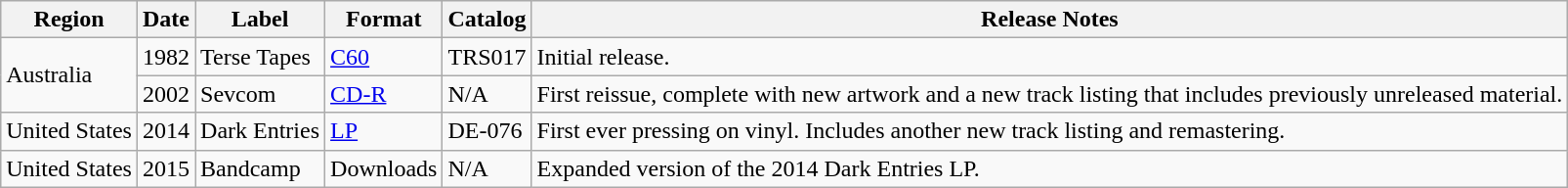<table class="wikitable">
<tr>
<th>Region</th>
<th>Date</th>
<th>Label</th>
<th>Format</th>
<th>Catalog</th>
<th>Release Notes</th>
</tr>
<tr>
<td rowspan="2">Australia</td>
<td>1982</td>
<td>Terse Tapes</td>
<td><a href='#'>C60</a></td>
<td>TRS017</td>
<td>Initial release.</td>
</tr>
<tr>
<td>2002</td>
<td>Sevcom</td>
<td><a href='#'>CD-R</a></td>
<td>N/A</td>
<td>First reissue, complete with new artwork and a new track listing that includes previously unreleased material.</td>
</tr>
<tr>
<td>United States</td>
<td>2014</td>
<td>Dark Entries</td>
<td><a href='#'>LP</a></td>
<td>DE-076</td>
<td>First ever pressing on vinyl. Includes another new track listing and remastering.</td>
</tr>
<tr>
<td>United States</td>
<td>2015</td>
<td>Bandcamp</td>
<td>Downloads</td>
<td>N/A</td>
<td>Expanded version of the 2014 Dark Entries LP.</td>
</tr>
</table>
